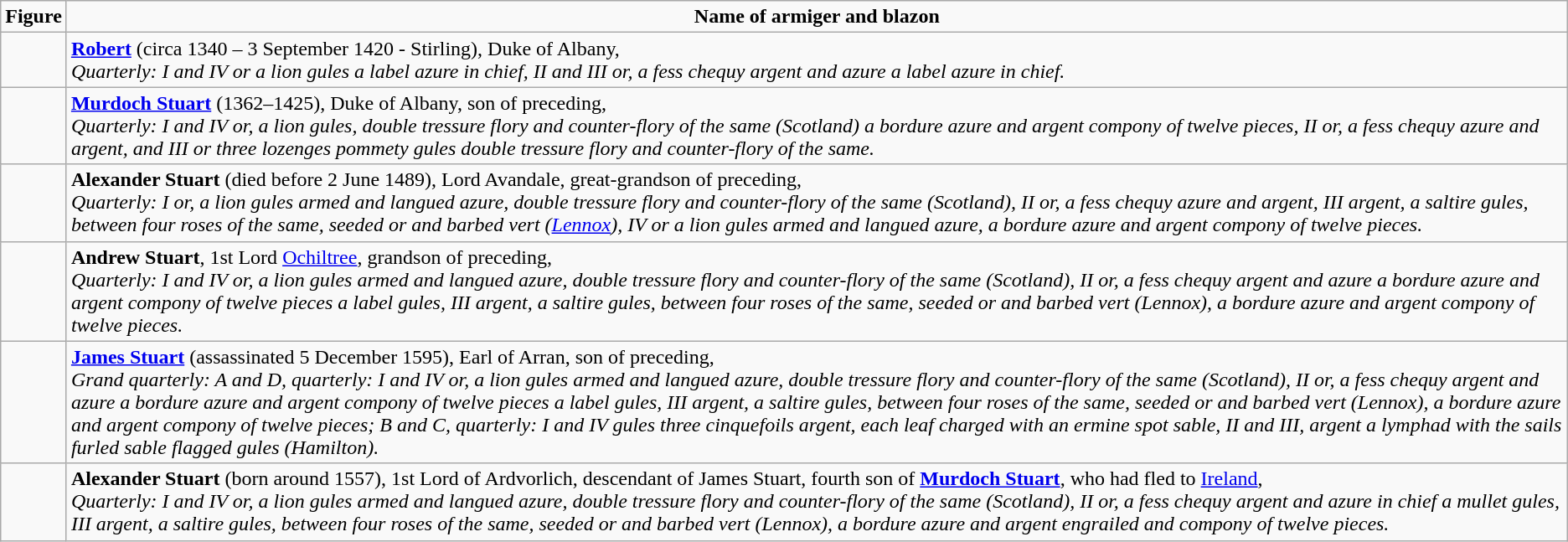<table class=wikitable>
<tr valign=top align=center>
<td width=»206«><strong>Figure</strong></td>
<td><strong>Name of armiger and blazon</strong></td>
</tr>
<tr valign=top>
<td align=center></td>
<td><strong><a href='#'>Robert</a></strong> (circa 1340 – 3 September 1420 - Stirling), Duke of Albany,<br><em>Quarterly: I and IV or a lion gules a label azure in chief, II and III or, a fess chequy argent and azure a label azure in chief.</em></td>
</tr>
<tr valign=top>
<td align=center></td>
<td><strong><a href='#'>Murdoch Stuart</a></strong> (1362–1425), Duke of Albany, son of preceding,<br><em>Quarterly: I and IV or, a lion gules, double tressure flory and counter-flory of the same (Scotland) a bordure azure and argent compony of twelve pieces, II or, a fess chequy azure and argent, and III or three lozenges pommety gules double tressure flory and counter-flory of the same.</em></td>
</tr>
<tr valign=top>
<td align=center></td>
<td><strong>Alexander Stuart</strong> (died before 2 June 1489), Lord Avandale, great-grandson of preceding,<br><em>Quarterly: I or, a lion gules armed and langued azure, double tressure flory and counter-flory of the same (Scotland), II or, a fess chequy azure and argent, III argent, a saltire gules, between four roses of the same, seeded or and barbed vert (<a href='#'>Lennox</a>), IV or a lion gules armed and langued azure, a bordure azure and argent compony of twelve pieces.</em></td>
</tr>
<tr valign=top>
<td align=center></td>
<td><strong>Andrew Stuart</strong>, 1st Lord <a href='#'>Ochiltree</a>, grandson of preceding,<br><em>Quarterly: I and IV or, a lion gules armed and langued azure, double tressure flory and counter-flory of the same (Scotland), II or, a fess chequy argent and azure a bordure azure and argent compony of twelve pieces a label gules, III argent, a saltire gules, between four roses of the same, seeded or and barbed vert (Lennox), a bordure azure and argent compony of twelve pieces.</em></td>
</tr>
<tr valign=top>
<td align=center></td>
<td><strong><a href='#'>James Stuart</a></strong> (assassinated 5 December 1595), Earl of Arran, son of preceding,<br><em>Grand quarterly: A and D, quarterly: I and IV or, a lion gules armed and langued azure, double tressure flory and counter-flory of the same (Scotland), II or, a fess chequy argent and azure a bordure azure and argent compony of twelve pieces a label gules, III argent, a saltire gules, between four roses of the same, seeded or and barbed vert (Lennox), a bordure azure and argent compony of twelve pieces; B and C, quarterly: I and IV gules three cinquefoils argent, each leaf charged with an ermine spot sable, II and III, argent a lymphad with the sails furled sable flagged gules (Hamilton).</em></td>
</tr>
<tr valign=top>
<td align=center></td>
<td><strong>Alexander Stuart</strong> (born around 1557), 1st Lord of Ardvorlich, descendant of James Stuart, fourth son of <strong><a href='#'>Murdoch Stuart</a></strong>, who had fled to <a href='#'>Ireland</a>,<br><em>Quarterly: I and IV or, a lion gules armed and langued azure, double tressure flory and counter-flory of the same (Scotland), II or, a fess chequy argent and azure in chief a mullet gules, III argent, a saltire gules, between four roses of the same, seeded or and barbed vert (Lennox), a bordure azure and argent engrailed and compony of twelve pieces.</em></td>
</tr>
</table>
